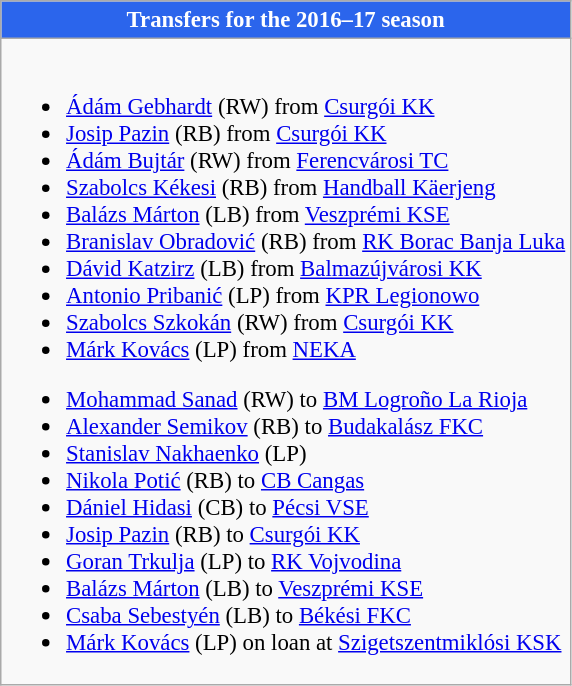<table class="wikitable collapsible collapsed" style="font-size:95%;">
<tr>
<th style="color:#FFFFFF; background:#2B65EC"> <strong>Transfers for the 2016–17 season</strong></th>
</tr>
<tr>
<td><br>
<ul><li> <a href='#'>Ádám Gebhardt</a> (RW) from  <a href='#'>Csurgói KK</a></li><li> <a href='#'>Josip Pazin</a> (RB) from  <a href='#'>Csurgói KK</a></li><li> <a href='#'>Ádám Bujtár</a> (RW) from  <a href='#'>Ferencvárosi TC</a></li><li> <a href='#'>Szabolcs Kékesi</a> (RB) from  <a href='#'>Handball Käerjeng</a></li><li> <a href='#'>Balázs Márton</a> (LB) from  <a href='#'>Veszprémi KSE</a></li><li> <a href='#'>Branislav Obradović</a> (RB) from  <a href='#'>RK Borac Banja Luka</a></li><li> <a href='#'>Dávid Katzirz</a> (LB) from  <a href='#'>Balmazújvárosi KK</a></li><li> <a href='#'>Antonio Pribanić</a> (LP) from  <a href='#'>KPR Legionowo</a></li><li> <a href='#'>Szabolcs Szkokán</a> (RW) from  <a href='#'>Csurgói KK</a></li><li> <a href='#'>Márk Kovács</a> (LP) from  <a href='#'>NEKA</a></li></ul><ul><li> <a href='#'>Mohammad Sanad</a> (RW) to  <a href='#'>BM Logroño La Rioja</a></li><li> <a href='#'>Alexander Semikov</a> (RB) to  <a href='#'>Budakalász FKC</a></li><li> <a href='#'>Stanislav Nakhaenko</a> (LP)</li><li> <a href='#'>Nikola Potić</a> (RB) to  <a href='#'>CB Cangas</a></li><li> <a href='#'>Dániel Hidasi</a> (CB) to  <a href='#'>Pécsi VSE</a></li><li> <a href='#'>Josip Pazin</a> (RB) to  <a href='#'>Csurgói KK</a></li><li> <a href='#'>Goran Trkulja</a> (LP) to  <a href='#'>RK Vojvodina</a></li><li> <a href='#'>Balázs Márton</a> (LB) to  <a href='#'>Veszprémi KSE</a></li><li> <a href='#'>Csaba Sebestyén</a> (LB) to  <a href='#'>Békési FKC</a></li><li> <a href='#'>Márk Kovács</a> (LP) on loan at  <a href='#'>Szigetszentmiklósi KSK</a></li></ul></td>
</tr>
</table>
